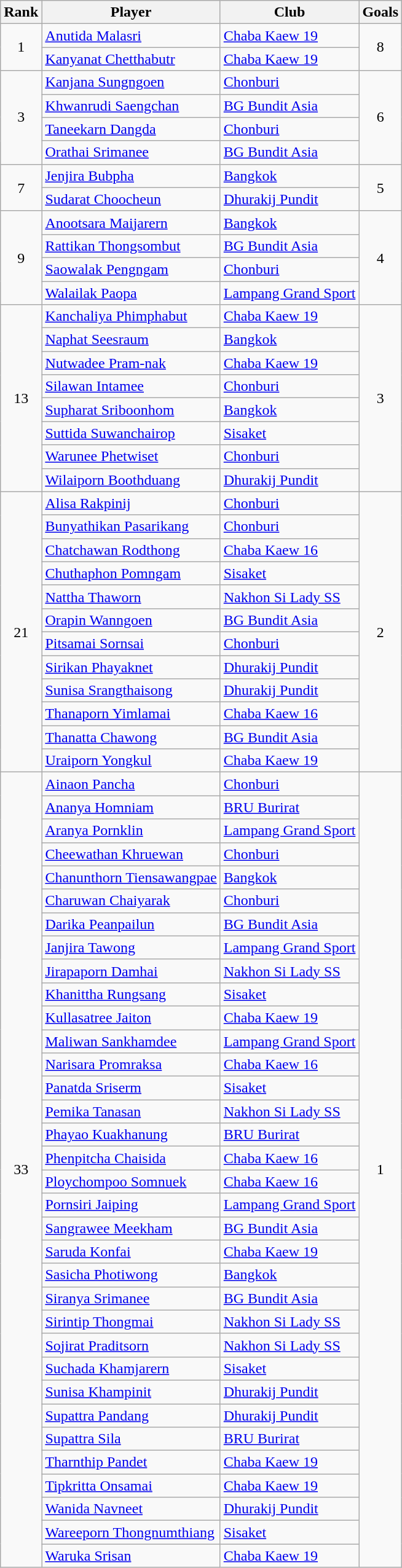<table class="wikitable" style="text-align:center">
<tr>
<th>Rank</th>
<th>Player</th>
<th>Club</th>
<th>Goals</th>
</tr>
<tr>
<td rowspan=2>1</td>
<td align="left"> <a href='#'>Anutida Malasri</a></td>
<td align="left"><a href='#'>Chaba Kaew 19</a></td>
<td rowspan=2>8</td>
</tr>
<tr>
<td align="left"> <a href='#'>Kanyanat Chetthabutr</a></td>
<td align="left"><a href='#'>Chaba Kaew 19</a></td>
</tr>
<tr>
<td rowspan=4>3</td>
<td align="left"> <a href='#'>Kanjana Sungngoen</a></td>
<td align="left"><a href='#'>Chonburi</a></td>
<td rowspan=4>6</td>
</tr>
<tr>
<td align="left"> <a href='#'>Khwanrudi Saengchan</a></td>
<td align="left"><a href='#'>BG Bundit Asia</a></td>
</tr>
<tr>
<td align="left"> <a href='#'>Taneekarn Dangda</a></td>
<td align="left"><a href='#'>Chonburi</a></td>
</tr>
<tr>
<td align="left"> <a href='#'>Orathai Srimanee</a></td>
<td align="left"><a href='#'>BG Bundit Asia</a></td>
</tr>
<tr>
<td rowspan=2>7</td>
<td align="left"> <a href='#'>Jenjira Bubpha</a></td>
<td align="left"><a href='#'>Bangkok</a></td>
<td rowspan=2>5</td>
</tr>
<tr>
<td align="left"> <a href='#'>Sudarat Choocheun</a></td>
<td align="left"><a href='#'>Dhurakij Pundit</a></td>
</tr>
<tr>
<td rowspan=4>9</td>
<td align="left"> <a href='#'>Anootsara Maijarern</a></td>
<td align="left"><a href='#'>Bangkok</a></td>
<td rowspan=4>4</td>
</tr>
<tr>
<td align="left"> <a href='#'>Rattikan Thongsombut</a></td>
<td align="left"><a href='#'>BG Bundit Asia</a></td>
</tr>
<tr>
<td align="left"> <a href='#'>Saowalak Pengngam</a></td>
<td align="left"><a href='#'>Chonburi</a></td>
</tr>
<tr>
<td align="left"> <a href='#'>Walailak Paopa</a></td>
<td align="left"><a href='#'>Lampang Grand Sport</a></td>
</tr>
<tr>
<td rowspan=8>13</td>
<td align="left"> <a href='#'>Kanchaliya Phimphabut</a></td>
<td align="left"><a href='#'>Chaba Kaew 19</a></td>
<td rowspan=8>3</td>
</tr>
<tr>
<td align="left"> <a href='#'>Naphat Seesraum</a></td>
<td align="left"><a href='#'>Bangkok</a></td>
</tr>
<tr>
<td align="left"> <a href='#'>Nutwadee Pram-nak</a></td>
<td align="left"><a href='#'>Chaba Kaew 19</a></td>
</tr>
<tr>
<td align="left"> <a href='#'>Silawan Intamee</a></td>
<td align="left"><a href='#'>Chonburi</a></td>
</tr>
<tr>
<td align="left"> <a href='#'>Supharat Sriboonhom</a></td>
<td align="left"><a href='#'>Bangkok</a></td>
</tr>
<tr>
<td align="left"> <a href='#'>Suttida Suwanchairop</a></td>
<td align="left"><a href='#'>Sisaket</a></td>
</tr>
<tr>
<td align="left"> <a href='#'>Warunee Phetwiset</a></td>
<td align="left"><a href='#'>Chonburi</a></td>
</tr>
<tr>
<td align="left"> <a href='#'>Wilaiporn Boothduang</a></td>
<td align="left"><a href='#'>Dhurakij Pundit</a></td>
</tr>
<tr>
<td rowspan=12>21</td>
<td align="left"> <a href='#'>Alisa Rakpinij</a></td>
<td align="left"><a href='#'>Chonburi</a></td>
<td rowspan=12>2</td>
</tr>
<tr>
<td align="left"> <a href='#'>Bunyathikan Pasarikang</a></td>
<td align="left"><a href='#'>Chonburi</a></td>
</tr>
<tr>
<td align="left"> <a href='#'>Chatchawan Rodthong</a></td>
<td align="left"><a href='#'>Chaba Kaew 16</a></td>
</tr>
<tr>
<td align="left"> <a href='#'>Chuthaphon Pomngam</a></td>
<td align="left"><a href='#'>Sisaket</a></td>
</tr>
<tr>
<td align="left"> <a href='#'>Nattha Thaworn</a></td>
<td align="left"><a href='#'>Nakhon Si Lady SS</a></td>
</tr>
<tr>
<td align="left"> <a href='#'>Orapin Wanngoen</a></td>
<td align="left"><a href='#'>BG Bundit Asia</a></td>
</tr>
<tr>
<td align="left"> <a href='#'>Pitsamai Sornsai</a></td>
<td align="left"><a href='#'>Chonburi</a></td>
</tr>
<tr>
<td align="left"> <a href='#'>Sirikan Phayaknet</a></td>
<td align="left"><a href='#'>Dhurakij Pundit</a></td>
</tr>
<tr>
<td align="left"> <a href='#'>Sunisa Srangthaisong</a></td>
<td align="left"><a href='#'>Dhurakij Pundit</a></td>
</tr>
<tr>
<td align="left"> <a href='#'>Thanaporn Yimlamai</a></td>
<td align="left"><a href='#'>Chaba Kaew 16</a></td>
</tr>
<tr>
<td align="left"> <a href='#'>Thanatta Chawong</a></td>
<td align="left"><a href='#'>BG Bundit Asia</a></td>
</tr>
<tr>
<td align="left"> <a href='#'>Uraiporn Yongkul</a></td>
<td align="left"><a href='#'>Chaba Kaew 19</a></td>
</tr>
<tr>
<td rowspan=35>33</td>
<td align="left"> <a href='#'>Ainaon Pancha</a></td>
<td align="left"><a href='#'>Chonburi</a></td>
<td rowspan=35>1</td>
</tr>
<tr>
<td align="left"> <a href='#'>Ananya Homniam</a></td>
<td align="left"><a href='#'>BRU Burirat</a></td>
</tr>
<tr>
<td align="left"> <a href='#'>Aranya Pornklin</a></td>
<td align="left"><a href='#'>Lampang Grand Sport</a></td>
</tr>
<tr>
<td align="left"> <a href='#'>Cheewathan Khruewan</a></td>
<td align="left"><a href='#'>Chonburi</a></td>
</tr>
<tr>
<td align="left"> <a href='#'>Chanunthorn Tiensawangpae</a></td>
<td align="left"><a href='#'>Bangkok</a></td>
</tr>
<tr>
<td align="left"> <a href='#'>Charuwan Chaiyarak</a></td>
<td align="left"><a href='#'>Chonburi</a></td>
</tr>
<tr>
<td align="left"> <a href='#'>Darika Peanpailun</a></td>
<td align="left"><a href='#'>BG Bundit Asia</a></td>
</tr>
<tr>
<td align="left"> <a href='#'>Janjira Tawong</a></td>
<td align="left"><a href='#'>Lampang Grand Sport</a></td>
</tr>
<tr>
<td align="left"> <a href='#'>Jirapaporn Damhai</a></td>
<td align="left"><a href='#'>Nakhon Si Lady SS</a></td>
</tr>
<tr>
<td align="left"> <a href='#'>Khanittha Rungsang</a></td>
<td align="left"><a href='#'>Sisaket</a></td>
</tr>
<tr>
<td align="left"> <a href='#'>Kullasatree Jaiton</a></td>
<td align="left"><a href='#'>Chaba Kaew 19</a></td>
</tr>
<tr>
<td align="left"> <a href='#'>Maliwan Sankhamdee</a></td>
<td align="left"><a href='#'>Lampang Grand Sport</a></td>
</tr>
<tr>
<td align="left"> <a href='#'>Narisara Promraksa</a></td>
<td align="left"><a href='#'>Chaba Kaew 16</a></td>
</tr>
<tr>
<td align="left"> <a href='#'>Panatda Sriserm</a></td>
<td align="left"><a href='#'>Sisaket</a></td>
</tr>
<tr>
<td align="left"> <a href='#'>Pemika Tanasan</a></td>
<td align="left"><a href='#'>Nakhon Si Lady SS</a></td>
</tr>
<tr>
<td align="left"> <a href='#'>Phayao Kuakhanung</a></td>
<td align="left"><a href='#'>BRU Burirat</a></td>
</tr>
<tr>
<td align="left"> <a href='#'>Phenpitcha Chaisida</a></td>
<td align="left"><a href='#'>Chaba Kaew 16</a></td>
</tr>
<tr>
<td align="left"> <a href='#'>Ploychompoo Somnuek</a></td>
<td align="left"><a href='#'>Chaba Kaew 16</a></td>
</tr>
<tr>
<td align="left"> <a href='#'>Pornsiri Jaiping</a></td>
<td align="left"><a href='#'>Lampang Grand Sport</a></td>
</tr>
<tr>
<td align="left"> <a href='#'>Sangrawee Meekham</a></td>
<td align="left"><a href='#'>BG Bundit Asia</a></td>
</tr>
<tr>
<td align="left"> <a href='#'>Saruda Konfai</a></td>
<td align="left"><a href='#'>Chaba Kaew 19</a></td>
</tr>
<tr>
<td align="left"> <a href='#'>Sasicha Photiwong</a></td>
<td align="left"><a href='#'>Bangkok</a></td>
</tr>
<tr>
<td align="left"> <a href='#'>Siranya Srimanee</a></td>
<td align="left"><a href='#'>BG Bundit Asia</a></td>
</tr>
<tr>
<td align="left"> <a href='#'>Sirintip Thongmai</a></td>
<td align="left"><a href='#'>Nakhon Si Lady SS</a></td>
</tr>
<tr>
<td align="left"> <a href='#'>Sojirat Praditsorn</a></td>
<td align="left"><a href='#'>Nakhon Si Lady SS</a></td>
</tr>
<tr>
<td align="left"> <a href='#'>Suchada Khamjarern</a></td>
<td align="left"><a href='#'>Sisaket</a></td>
</tr>
<tr>
<td align="left"> <a href='#'>Sunisa Khampinit</a></td>
<td align="left"><a href='#'>Dhurakij Pundit</a></td>
</tr>
<tr>
<td align="left"> <a href='#'>Supattra Pandang</a></td>
<td align="left"><a href='#'>Dhurakij Pundit</a></td>
</tr>
<tr>
<td align="left"> <a href='#'>Supattra Sila</a></td>
<td align="left"><a href='#'>BRU Burirat</a></td>
</tr>
<tr>
<td align="left"> <a href='#'>Tharnthip Pandet</a></td>
<td align="left"><a href='#'>Chaba Kaew 19</a></td>
</tr>
<tr>
<td align="left"> <a href='#'>Tipkritta Onsamai</a></td>
<td align="left"><a href='#'>Chaba Kaew 19</a></td>
</tr>
<tr>
<td align="left"> <a href='#'>Wanida Navneet</a></td>
<td align="left"><a href='#'>Dhurakij Pundit</a></td>
</tr>
<tr>
<td align="left"> <a href='#'>Wareeporn Thongnumthiang</a></td>
<td align="left"><a href='#'>Sisaket</a></td>
</tr>
<tr>
<td align="left"> <a href='#'>Waruka Srisan</a></td>
<td align="left"><a href='#'>Chaba Kaew 19</a></td>
</tr>
</table>
